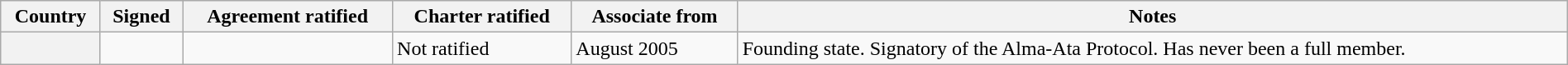<table class="wikitable sortable plainrowheaders"; width=100%>
<tr>
<th scope="col">Country</th>
<th scope="col">Signed</th>
<th scope="col">Agreement ratified</th>
<th scope="col">Charter ratified</th>
<th scope="col">Associate from</th>
<th scope="col">Notes</th>
</tr>
<tr>
<th scope="row"></th>
<td></td>
<td></td>
<td>Not ratified</td>
<td>August 2005</td>
<td>Founding state. Signatory of the Alma-Ata Protocol. Has never been a full member.</td>
</tr>
</table>
